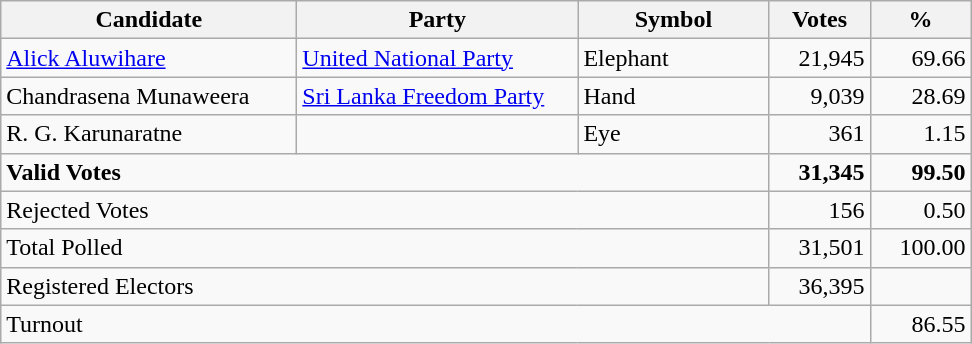<table class="wikitable" border="1" style="text-align:right;">
<tr>
<th align=left width="190">Candidate</th>
<th align=left width="180">Party</th>
<th align=left width="120">Symbol</th>
<th align=left width="60">Votes</th>
<th align=left width="60">%</th>
</tr>
<tr>
<td align=left><a href='#'>Alick Aluwihare</a></td>
<td align=left><a href='#'>United National Party</a></td>
<td align=left>Elephant</td>
<td align=right>21,945</td>
<td align=right>69.66</td>
</tr>
<tr>
<td align=left>Chandrasena Munaweera</td>
<td align=left><a href='#'>Sri Lanka Freedom Party</a></td>
<td align=left>Hand</td>
<td align=right>9,039</td>
<td align=right>28.69</td>
</tr>
<tr>
<td align=left>R. G. Karunaratne</td>
<td></td>
<td align=left>Eye</td>
<td align=right>361</td>
<td align=right>1.15</td>
</tr>
<tr>
<td align=left colspan=3><strong>Valid Votes</strong></td>
<td align=right><strong>31,345</strong></td>
<td align=right><strong>99.50</strong></td>
</tr>
<tr>
<td align=left colspan=3>Rejected Votes</td>
<td align=right>156</td>
<td align=right>0.50</td>
</tr>
<tr>
<td align=left colspan=3>Total Polled</td>
<td align=right>31,501</td>
<td align=right>100.00</td>
</tr>
<tr>
<td align=left colspan=3>Registered Electors</td>
<td align=right>36,395</td>
<td></td>
</tr>
<tr>
<td align=left colspan=4>Turnout</td>
<td align=right>86.55</td>
</tr>
</table>
